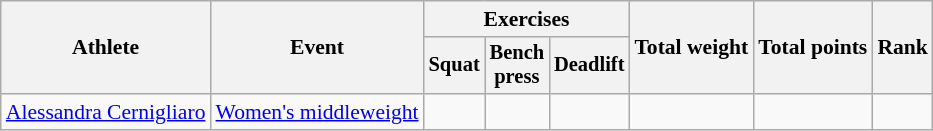<table class=wikitable style="font-size:90%">
<tr>
<th rowspan="2">Athlete</th>
<th rowspan="2">Event</th>
<th colspan="3">Exercises</th>
<th rowspan="2">Total weight</th>
<th rowspan="2">Total points</th>
<th rowspan="2">Rank</th>
</tr>
<tr style="font-size:95%">
<th>Squat</th>
<th>Bench<br>press</th>
<th>Deadlift</th>
</tr>
<tr align=center>
<td align=left><a href='#'>Alessandra Cernigliaro</a></td>
<td align=left><a href='#'>Women's middleweight</a></td>
<td></td>
<td></td>
<td></td>
<td></td>
<td></td>
<td></td>
</tr>
</table>
